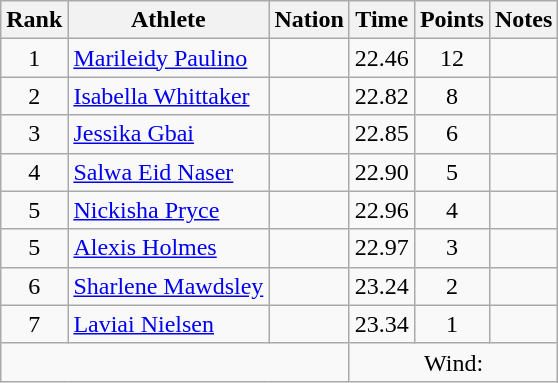<table class="wikitable mw-datatable sortable" style="text-align:center;">
<tr>
<th scope="col" style="width: 10px;">Rank</th>
<th scope="col">Athlete</th>
<th scope="col">Nation</th>
<th scope="col">Time</th>
<th scope="col">Points</th>
<th scope="col">Notes</th>
</tr>
<tr>
<td>1</td>
<td align="left"><a href='#'>Marileidy Paulino</a> </td>
<td align="left"></td>
<td>22.46</td>
<td>12</td>
<td></td>
</tr>
<tr>
<td>2</td>
<td align="left"><a href='#'>Isabella Whittaker</a> </td>
<td align="left"></td>
<td>22.82</td>
<td>8</td>
<td></td>
</tr>
<tr>
<td>3</td>
<td align="left"><a href='#'>Jessika Gbai</a> </td>
<td align="left"></td>
<td>22.85</td>
<td>6</td>
<td></td>
</tr>
<tr>
<td>4</td>
<td align="left"><a href='#'>Salwa Eid Naser</a> </td>
<td align="left"></td>
<td>22.90</td>
<td>5</td>
<td></td>
</tr>
<tr>
<td>5</td>
<td align="left"><a href='#'>Nickisha Pryce</a> </td>
<td align="left"></td>
<td>22.96</td>
<td>4</td>
<td></td>
</tr>
<tr>
<td>5</td>
<td align="left"><a href='#'>Alexis Holmes</a> </td>
<td align="left"></td>
<td>22.97</td>
<td>3</td>
<td></td>
</tr>
<tr>
<td>6</td>
<td align="left"><a href='#'>Sharlene Mawdsley</a> </td>
<td align="left"></td>
<td>23.24</td>
<td>2</td>
<td></td>
</tr>
<tr>
<td>7</td>
<td align="left"><a href='#'>Laviai Nielsen</a> </td>
<td align="left"></td>
<td>23.34</td>
<td>1</td>
<td></td>
</tr>
<tr class="sortbottom">
<td colspan="3"></td>
<td colspan="3">Wind: </td>
</tr>
</table>
